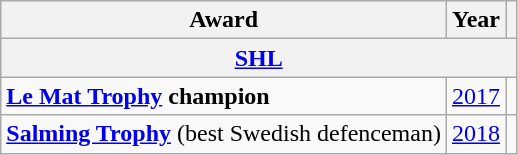<table class="wikitable">
<tr>
<th>Award</th>
<th>Year</th>
<th></th>
</tr>
<tr>
<th colspan="3"><a href='#'>SHL</a></th>
</tr>
<tr>
<td><strong><a href='#'>Le Mat Trophy</a> champion</strong></td>
<td><a href='#'>2017</a></td>
<td></td>
</tr>
<tr>
<td><strong><a href='#'>Salming Trophy</a></strong> (best Swedish defenceman)</td>
<td><a href='#'>2018</a></td>
<td></td>
</tr>
</table>
